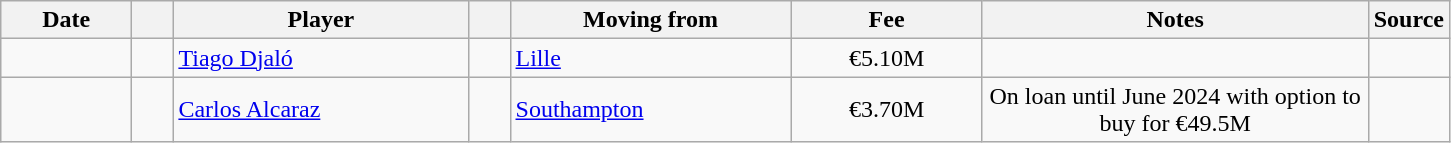<table class="wikitable sortable">
<tr>
<th style="width:80px;">Date</th>
<th style="width:20px;"></th>
<th style="width:190px;">Player</th>
<th style="width:20px;"></th>
<th style="width:180px;">Moving from</th>
<th style="width:120px;" class="unsortable">Fee</th>
<th style="width:250px;" class="unsortable">Notes</th>
<th style="width:20px;">Source</th>
</tr>
<tr>
<td></td>
<td align=center></td>
<td> <a href='#'>Tiago Djaló</a></td>
<td align="center"></td>
<td align=left> <a href='#'>Lille</a></td>
<td align="center">€5.10M</td>
<td align=center></td>
<td></td>
</tr>
<tr>
<td></td>
<td align=center></td>
<td> <a href='#'>Carlos Alcaraz</a></td>
<td align="center"></td>
<td align=left> <a href='#'>Southampton</a></td>
<td align="center">€3.70M</td>
<td align=center>On loan until June 2024 with option to buy for €49.5M</td>
<td></td>
</tr>
</table>
